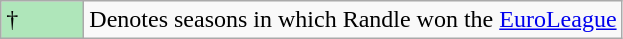<table class="wikitable">
<tr>
<td style="background:#AFE6BA; width:3em;">†</td>
<td>Denotes seasons in which Randle won the <a href='#'>EuroLeague</a></td>
</tr>
</table>
